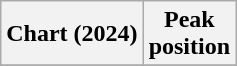<table class="wikitable plainrowheaders" style="text-align:center;">
<tr>
<th scope="col">Chart (2024)</th>
<th scope="col">Peak<br>position</th>
</tr>
<tr>
</tr>
</table>
